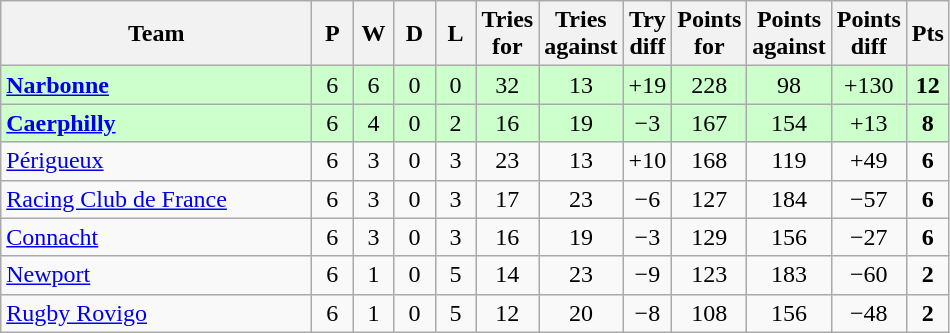<table class="wikitable" style="text-align: center;">
<tr>
<th width="200">Team</th>
<th width="20">P</th>
<th width="20">W</th>
<th width="20">D</th>
<th width="20">L</th>
<th width="20">Tries for</th>
<th width="20">Tries against</th>
<th width="20">Try diff</th>
<th width="20">Points for</th>
<th width="20">Points against</th>
<th width="25">Points diff</th>
<th width="20">Pts</th>
</tr>
<tr bgcolor="#ccffcc">
<td align="left"> <strong><a href='#'>Narbonne</a></strong></td>
<td>6</td>
<td>6</td>
<td>0</td>
<td>0</td>
<td>32</td>
<td>13</td>
<td>+19</td>
<td>228</td>
<td>98</td>
<td>+130</td>
<td><strong>12</strong></td>
</tr>
<tr bgcolor="#ccffcc">
<td align="left"> <strong><a href='#'>Caerphilly</a></strong></td>
<td>6</td>
<td>4</td>
<td>0</td>
<td>2</td>
<td>16</td>
<td>19</td>
<td>−3</td>
<td>167</td>
<td>154</td>
<td>+13</td>
<td><strong>8</strong></td>
</tr>
<tr>
<td align="left"> <a href='#'>Périgueux</a></td>
<td>6</td>
<td>3</td>
<td>0</td>
<td>3</td>
<td>23</td>
<td>13</td>
<td>+10</td>
<td>168</td>
<td>119</td>
<td>+49</td>
<td><strong>6</strong></td>
</tr>
<tr>
<td align="left"> <a href='#'>Racing Club de France</a></td>
<td>6</td>
<td>3</td>
<td>0</td>
<td>3</td>
<td>17</td>
<td>23</td>
<td>−6</td>
<td>127</td>
<td>184</td>
<td>−57</td>
<td><strong>6</strong></td>
</tr>
<tr>
<td align="left"> <a href='#'>Connacht</a></td>
<td>6</td>
<td>3</td>
<td>0</td>
<td>3</td>
<td>16</td>
<td>19</td>
<td>−3</td>
<td>129</td>
<td>156</td>
<td>−27</td>
<td><strong>6</strong></td>
</tr>
<tr>
<td align="left"> <a href='#'>Newport</a></td>
<td>6</td>
<td>1</td>
<td>0</td>
<td>5</td>
<td>14</td>
<td>23</td>
<td>−9</td>
<td>123</td>
<td>183</td>
<td>−60</td>
<td><strong>2</strong></td>
</tr>
<tr>
<td align="left"> <a href='#'>Rugby Rovigo</a></td>
<td>6</td>
<td>1</td>
<td>0</td>
<td>5</td>
<td>12</td>
<td>20</td>
<td>−8</td>
<td>108</td>
<td>156</td>
<td>−48</td>
<td><strong>2</strong></td>
</tr>
</table>
